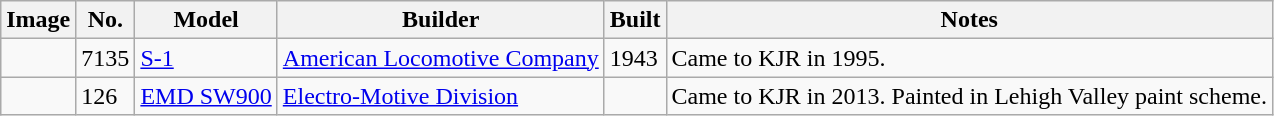<table class="wikitable sortable">
<tr>
<th>Image</th>
<th>No.</th>
<th>Model</th>
<th>Builder</th>
<th>Built</th>
<th class="unsortable">Notes</th>
</tr>
<tr>
<td></td>
<td>7135</td>
<td><a href='#'>S-1</a></td>
<td><a href='#'>American Locomotive Company</a></td>
<td>1943</td>
<td>Came to KJR in 1995.</td>
</tr>
<tr>
<td></td>
<td>126</td>
<td><a href='#'>EMD SW900</a></td>
<td><a href='#'>Electro-Motive Division</a></td>
<td></td>
<td>Came to KJR in 2013.  Painted in Lehigh Valley paint scheme.</td>
</tr>
</table>
